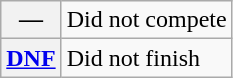<table class="wikitable">
<tr>
<th scope="row">—</th>
<td>Did not compete</td>
</tr>
<tr>
<th scope="row"><a href='#'>DNF</a></th>
<td>Did not finish</td>
</tr>
</table>
